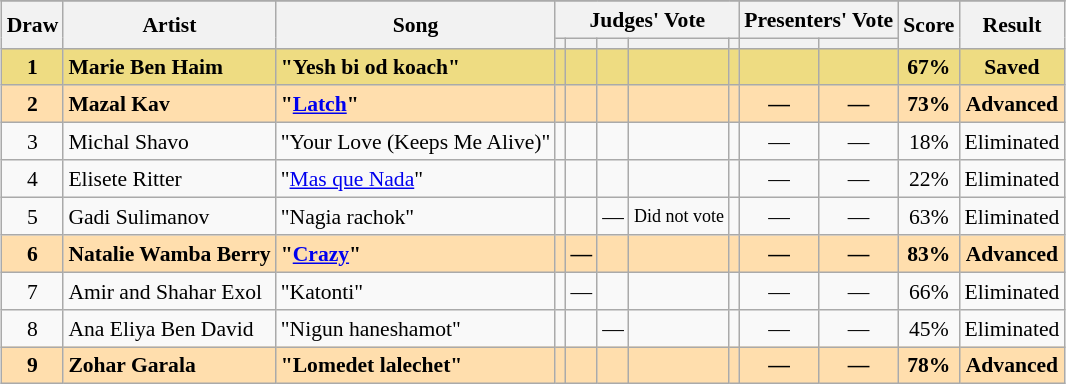<table class="sortable wikitable" style="margin: 1em auto 1em auto; text-align:center; font-size:90%; line-height:18px;">
<tr>
</tr>
<tr>
<th rowspan="2">Draw</th>
<th rowspan="2">Artist</th>
<th rowspan="2">Song</th>
<th colspan="5" class="unsortable">Judges' Vote</th>
<th colspan="2" class="unsortable">Presenters' Vote</th>
<th rowspan="2">Score</th>
<th rowspan="2">Result</th>
</tr>
<tr>
<th class="unsortable"></th>
<th class="unsortable"></th>
<th class="unsortable"></th>
<th class="unsortable"></th>
<th class="unsortable"></th>
<th class="unsortable"></th>
<th class="unsortable"></th>
</tr>
<tr style="font-weight:bold; background:#eedc82;">
<td>1</td>
<td align="left">Marie Ben Haim</td>
<td align="left">"Yesh bi od koach"</td>
<td></td>
<td></td>
<td></td>
<td></td>
<td></td>
<td></td>
<td></td>
<td>67%</td>
<td>Saved</td>
</tr>
<tr style="font-weight:bold; background:#FFDEAD;">
<td>2</td>
<td align="left">Mazal Kav</td>
<td align="left">"<a href='#'>Latch</a>"</td>
<td></td>
<td></td>
<td></td>
<td></td>
<td></td>
<td>—</td>
<td>—</td>
<td>73%</td>
<td>Advanced</td>
</tr>
<tr>
<td>3</td>
<td align="left">Michal Shavo</td>
<td align="left">"Your Love (Keeps Me Alive)"</td>
<td></td>
<td></td>
<td></td>
<td></td>
<td></td>
<td>—</td>
<td>—</td>
<td>18%</td>
<td>Eliminated</td>
</tr>
<tr>
<td>4</td>
<td align="left">Elisete Ritter</td>
<td align="left">"<a href='#'>Mas que Nada</a>"</td>
<td></td>
<td></td>
<td></td>
<td></td>
<td></td>
<td>—</td>
<td>—</td>
<td>22%</td>
<td>Eliminated</td>
</tr>
<tr>
<td>5</td>
<td align="left">Gadi Sulimanov</td>
<td align="left">"Nagia rachok"</td>
<td></td>
<td></td>
<td>—</td>
<td><small>Did not vote</small></td>
<td></td>
<td>—</td>
<td>—</td>
<td>63%</td>
<td>Eliminated</td>
</tr>
<tr style="font-weight:bold; background:#FFDEAD;">
<td>6</td>
<td align="left">Natalie Wamba Berry</td>
<td align="left">"<a href='#'>Crazy</a>"</td>
<td></td>
<td>—</td>
<td></td>
<td></td>
<td></td>
<td>—</td>
<td>—</td>
<td>83%</td>
<td>Advanced</td>
</tr>
<tr>
<td>7</td>
<td align="left">Amir and Shahar Exol</td>
<td align="left">"Katonti"</td>
<td></td>
<td>—</td>
<td></td>
<td></td>
<td></td>
<td>—</td>
<td>—</td>
<td>66%</td>
<td>Eliminated</td>
</tr>
<tr>
<td>8</td>
<td align="left">Ana Eliya Ben David</td>
<td align="left">"Nigun haneshamot"</td>
<td></td>
<td></td>
<td>—</td>
<td></td>
<td></td>
<td>—</td>
<td>—</td>
<td>45%</td>
<td>Eliminated</td>
</tr>
<tr style="font-weight:bold; background:#FFDEAD;">
<td>9</td>
<td align="left">Zohar Garala</td>
<td align="left">"Lomedet lalechet"</td>
<td></td>
<td></td>
<td></td>
<td></td>
<td></td>
<td>—</td>
<td>—</td>
<td>78%</td>
<td>Advanced</td>
</tr>
</table>
